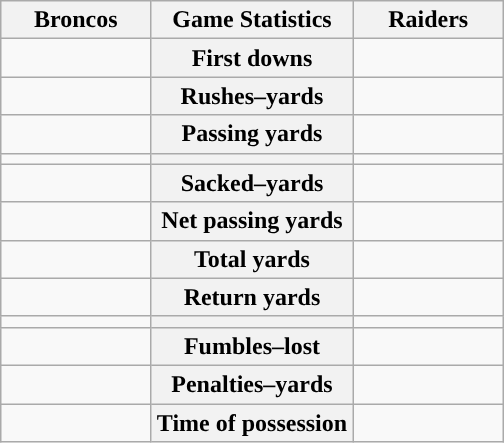<table class="wikitable" style="margin: 1em auto 1em auto">
<tr>
<th style="width:30%;">Broncos</th>
<th style="width:40%;">Game Statistics</th>
<th style="width:30%;">Raiders</th>
</tr>
<tr>
<td style="text-align:right;"></td>
<th>First downs</th>
<td></td>
</tr>
<tr>
<td style="text-align:right;"></td>
<th>Rushes–yards</th>
<td></td>
</tr>
<tr>
<td style="text-align:right;"></td>
<th>Passing yards</th>
<td></td>
</tr>
<tr>
<td style="text-align:right;"></td>
<th></th>
<td></td>
</tr>
<tr>
<td style="text-align:right;"></td>
<th>Sacked–yards</th>
<td></td>
</tr>
<tr>
<td style="text-align:right;"></td>
<th>Net passing yards</th>
<td></td>
</tr>
<tr>
<td style="text-align:right;"></td>
<th>Total yards</th>
<td></td>
</tr>
<tr>
<td style="text-align:right;"></td>
<th>Return yards</th>
<td></td>
</tr>
<tr>
<td style="text-align:right;"></td>
<th></th>
<td></td>
</tr>
<tr>
<td style="text-align:right;"></td>
<th>Fumbles–lost</th>
<td></td>
</tr>
<tr>
<td style="text-align:right;"></td>
<th>Penalties–yards</th>
<td></td>
</tr>
<tr>
<td style="text-align:right;"></td>
<th>Time of possession</th>
<td></td>
</tr>
</table>
